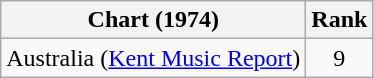<table class="wikitable">
<tr>
<th align="left">Chart (1974)</th>
<th style="text-align:center;">Rank</th>
</tr>
<tr>
<td>Australia (<a href='#'>Kent Music Report</a>)</td>
<td style="text-align:center;">9</td>
</tr>
</table>
